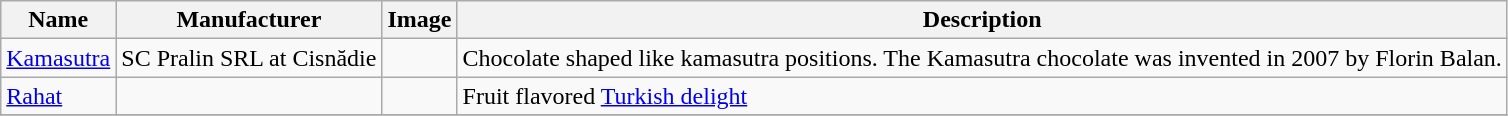<table class="wikitable sortable">
<tr>
<th>Name</th>
<th>Manufacturer</th>
<th class="unsortable">Image</th>
<th>Description</th>
</tr>
<tr>
<td><a href='#'>Kamasutra</a></td>
<td>SC Pralin SRL at Cisnădie</td>
<td></td>
<td>Chocolate shaped like kamasutra positions. The Kamasutra chocolate was invented in 2007 by Florin Balan.</td>
</tr>
<tr>
<td><a href='#'>Rahat</a></td>
<td></td>
<td></td>
<td>Fruit flavored <a href='#'>Turkish delight</a></td>
</tr>
<tr>
</tr>
</table>
